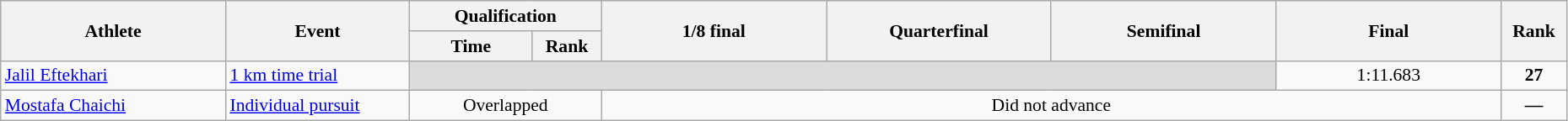<table class="wikitable" width="98%" style="text-align:center; font-size:90%">
<tr>
<th rowspan="2" width="11%">Athlete</th>
<th rowspan="2" width="9%">Event</th>
<th colspan="2">Qualification</th>
<th rowspan="2" width="11%">1/8 final</th>
<th rowspan="2" width="11%">Quarterfinal</th>
<th rowspan="2" width="11%">Semifinal</th>
<th rowspan="2" width="11%">Final</th>
<th rowspan="2" width="3%">Rank</th>
</tr>
<tr>
<th width="6%">Time</th>
<th width="3%">Rank</th>
</tr>
<tr>
<td align="left"><a href='#'>Jalil Eftekhari</a></td>
<td align="left"><a href='#'>1 km time trial</a></td>
<td colspan=5 bgcolor=#DCDCDC></td>
<td>1:11.683</td>
<td><strong>27</strong></td>
</tr>
<tr>
<td align="left"><a href='#'>Mostafa Chaichi</a></td>
<td align="left"><a href='#'>Individual pursuit</a></td>
<td colspan=2>Overlapped</td>
<td colspan=4>Did not advance</td>
<td><strong>—</strong></td>
</tr>
</table>
